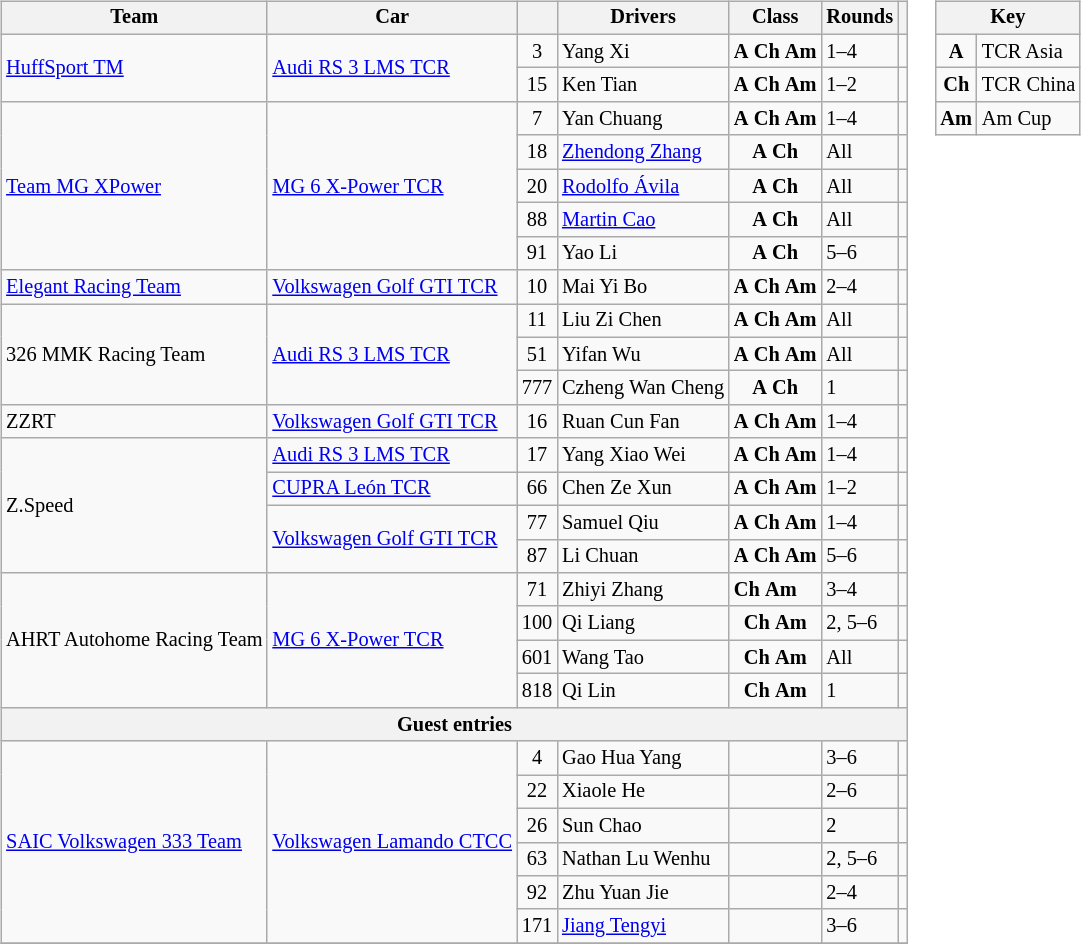<table>
<tr>
<td><br><table class="wikitable" style="font-size: 85%">
<tr>
<th>Team</th>
<th>Car</th>
<th></th>
<th>Drivers</th>
<th>Class</th>
<th>Rounds</th>
<th></th>
</tr>
<tr>
<td rowspan="2"> <a href='#'>HuffSport TM</a></td>
<td rowspan="2"><a href='#'>Audi RS 3 LMS TCR</a></td>
<td align="center">3</td>
<td> Yang Xi</td>
<td align=center><strong><span>A</span></strong>  <strong><span>Ch</span></strong> <strong><span>Am</span></strong></td>
<td>1–4</td>
<td></td>
</tr>
<tr>
<td align="center">15</td>
<td> Ken Tian</td>
<td align=center><strong><span>A</span></strong>  <strong><span>Ch</span></strong> <strong><span>Am</span></strong></td>
<td>1–2</td>
<td></td>
</tr>
<tr>
<td rowspan="5"> <a href='#'>Team MG XPower</a></td>
<td rowspan="5"><a href='#'>MG 6 X-Power TCR</a></td>
<td align="center">7</td>
<td> Yan Chuang</td>
<td align=center><strong><span>A</span></strong> <strong><span>Ch</span></strong> <strong><span>Am</span></strong></td>
<td>1–4</td>
<td></td>
</tr>
<tr>
<td align="center">18</td>
<td> <a href='#'>Zhendong Zhang</a></td>
<td align=center><strong><span>A</span></strong> <strong><span>Ch</span></strong></td>
<td>All</td>
<td></td>
</tr>
<tr>
<td align="center">20</td>
<td> <a href='#'>Rodolfo Ávila</a></td>
<td align=center><strong><span>A</span></strong> <strong><span>Ch</span></strong></td>
<td>All</td>
<td></td>
</tr>
<tr>
<td align="center">88</td>
<td> <a href='#'>Martin Cao</a></td>
<td align=center><strong><span>A</span></strong> <strong><span>Ch</span></strong></td>
<td>All</td>
<td></td>
</tr>
<tr>
<td align="center">91</td>
<td> Yao Li</td>
<td align="center"><strong><span>A</span></strong> <strong><span>Ch</span></strong></td>
<td>5–6</td>
<td></td>
</tr>
<tr>
<td> <a href='#'>Elegant Racing Team</a></td>
<td><a href='#'>Volkswagen Golf GTI TCR</a></td>
<td align="center">10</td>
<td> Mai Yi Bo</td>
<td align="center"><strong><span>A</span></strong> <strong><span>Ch</span></strong> <strong><span>Am</span></strong></td>
<td>2–4</td>
<td></td>
</tr>
<tr>
<td rowspan="3"> 326 MMK Racing Team</td>
<td rowspan="3"><a href='#'>Audi RS 3 LMS TCR</a></td>
<td align="center">11</td>
<td> Liu Zi Chen</td>
<td align="center"><strong><span>A</span></strong>  <strong><span>Ch</span></strong> <strong><span>Am</span></strong></td>
<td>All</td>
<td></td>
</tr>
<tr>
<td align="center">51</td>
<td> Yifan Wu</td>
<td align="center"><strong><span>A</span></strong> <strong><span>Ch</span></strong> <strong><span>Am</span></strong></td>
<td>All</td>
<td></td>
</tr>
<tr>
<td align="center">777</td>
<td> Czheng Wan Cheng</td>
<td align="center"><strong><span>A</span></strong> <strong><span>Ch</span></strong></td>
<td>1</td>
<td></td>
</tr>
<tr>
<td> ZZRT</td>
<td><a href='#'>Volkswagen Golf GTI TCR</a></td>
<td align="center">16</td>
<td> Ruan Cun Fan</td>
<td align="center"><strong><span>A</span></strong> <strong><span>Ch</span></strong> <strong><span>Am</span></strong></td>
<td>1–4</td>
<td></td>
</tr>
<tr>
<td rowspan="4"> Z.Speed</td>
<td><a href='#'>Audi RS 3 LMS TCR</a></td>
<td align="center">17</td>
<td> Yang Xiao Wei</td>
<td align="center"><strong><span>A</span></strong> <strong><span>Ch</span></strong> <strong><span>Am</span></strong></td>
<td>1–4</td>
<td></td>
</tr>
<tr>
<td><a href='#'>CUPRA León TCR</a></td>
<td align="center">66</td>
<td> Chen Ze Xun</td>
<td align="center"><strong><span>A</span></strong> <strong><span>Ch</span></strong> <strong><span>Am</span></strong></td>
<td>1–2</td>
<td></td>
</tr>
<tr>
<td rowspan="2"><a href='#'>Volkswagen Golf GTI TCR</a></td>
<td align="center">77</td>
<td> Samuel Qiu</td>
<td align="center"><strong><span>A</span></strong> <strong><span>Ch</span></strong> <strong><span>Am</span></strong></td>
<td>1–4</td>
<td></td>
</tr>
<tr>
<td align="center">87</td>
<td> Li Chuan</td>
<td><strong><span>A</span></strong> <strong><span>Ch</span></strong> <strong><span>Am</span></strong></td>
<td>5–6</td>
<td></td>
</tr>
<tr>
<td rowspan="4"> AHRT Autohome Racing Team</td>
<td rowspan="4"><a href='#'>MG 6 X-Power TCR</a></td>
<td align="center">71</td>
<td> Zhiyi Zhang</td>
<td><strong><span>Ch</span></strong> <strong><span>Am</span></strong></td>
<td>3–4</td>
<td></td>
</tr>
<tr>
<td align="center">100</td>
<td> Qi Liang</td>
<td align="center"><strong><span>Ch</span></strong> <strong><span>Am</span></strong></td>
<td>2, 5–6</td>
<td></td>
</tr>
<tr>
<td align="center">601</td>
<td> Wang Tao</td>
<td align="center"><strong><span>Ch</span></strong> <strong><span>Am</span></strong></td>
<td>All</td>
<td></td>
</tr>
<tr>
<td align="center">818</td>
<td> Qi Lin</td>
<td align=center><strong><span>Ch</span></strong> <strong><span>Am</span></strong></td>
<td>1</td>
<td></td>
</tr>
<tr>
<th colspan="7">Guest entries</th>
</tr>
<tr>
<td rowspan="6"> <a href='#'>SAIC Volkswagen 333 Team</a></td>
<td rowspan="6"><a href='#'>Volkswagen Lamando CTCC</a></td>
<td align="center">4</td>
<td> Gao Hua Yang</td>
<td></td>
<td>3–6</td>
<td></td>
</tr>
<tr>
<td align="center">22</td>
<td> Xiaole He</td>
<td></td>
<td>2–6</td>
<td></td>
</tr>
<tr>
<td align="center">26</td>
<td> Sun Chao</td>
<td></td>
<td>2</td>
<td></td>
</tr>
<tr>
<td align="center">63</td>
<td> Nathan Lu Wenhu</td>
<td></td>
<td>2, 5–6</td>
<td></td>
</tr>
<tr>
<td align="center">92</td>
<td> Zhu Yuan Jie</td>
<td></td>
<td>2–4</td>
<td></td>
</tr>
<tr>
<td align="center">171</td>
<td> <a href='#'>Jiang Tengyi</a></td>
<td></td>
<td>3–6</td>
<td></td>
</tr>
<tr>
</tr>
</table>
</td>
<td valign="top"><br><table class="wikitable" style="font-size: 85%">
<tr>
<th colspan=2>Key</th>
</tr>
<tr>
<td align=center><strong><span>A</span></strong></td>
<td>TCR Asia</td>
</tr>
<tr>
<td align=center><strong><span>Ch</span></strong></td>
<td>TCR China</td>
</tr>
<tr>
<td align=center><strong><span>Am</span></strong></td>
<td>Am Cup</td>
</tr>
</table>
</td>
</tr>
</table>
